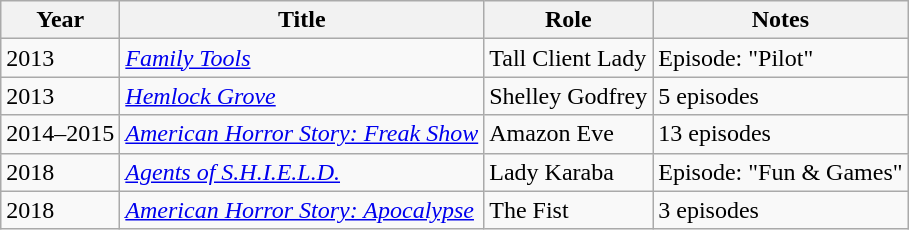<table class="wikitable sortable">
<tr>
<th>Year</th>
<th>Title</th>
<th>Role</th>
<th>Notes</th>
</tr>
<tr>
<td>2013</td>
<td><em><a href='#'>Family Tools</a></em></td>
<td>Tall Client Lady</td>
<td>Episode: "Pilot"</td>
</tr>
<tr>
<td>2013</td>
<td><em><a href='#'>Hemlock Grove</a></em></td>
<td>Shelley Godfrey</td>
<td>5 episodes</td>
</tr>
<tr>
<td>2014–2015</td>
<td><em><a href='#'>American Horror Story: Freak Show</a></em></td>
<td>Amazon Eve</td>
<td>13 episodes</td>
</tr>
<tr>
<td>2018</td>
<td><em><a href='#'>Agents of S.H.I.E.L.D.</a></em></td>
<td>Lady Karaba</td>
<td>Episode: "Fun & Games"</td>
</tr>
<tr>
<td>2018</td>
<td><em><a href='#'>American Horror Story: Apocalypse</a></em></td>
<td>The Fist</td>
<td>3 episodes</td>
</tr>
</table>
